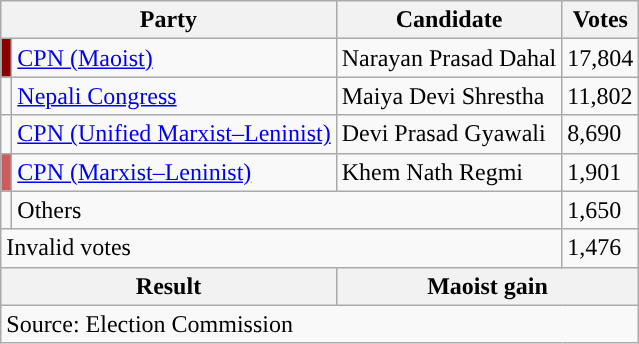<table class="wikitable">
<tr>
<th colspan="2">Party</th>
<th>Candidate</th>
<th>Votes</th>
</tr>
<tr>
<td style="background-color:darkred"></td>
<td><a href='#'>CPN (Maoist)</a></td>
<td>Narayan Prasad Dahal</td>
<td>17,804</td>
</tr>
<tr>
<td style="background-color:"></td>
<td><a href='#'>Nepali Congress</a></td>
<td>Maiya Devi Shrestha</td>
<td>11,802</td>
</tr>
<tr>
<td style="background-color:"></td>
<td><a href='#'>CPN (Unified Marxist–Leninist)</a></td>
<td>Devi Prasad Gyawali</td>
<td>8,690</td>
</tr>
<tr>
<td style="background-color:indianred"></td>
<td><a href='#'>CPN (Marxist–Leninist)</a></td>
<td>Khem Nath Regmi</td>
<td>1,901</td>
</tr>
<tr>
<td></td>
<td colspan="2">Others</td>
<td>1,650</td>
</tr>
<tr>
<td colspan="3">Invalid votes</td>
<td>1,476</td>
</tr>
<tr>
<th colspan="2">Result</th>
<th colspan="2">Maoist gain</th>
</tr>
<tr>
<td colspan="4">Source: Election Commission</td>
</tr>
</table>
